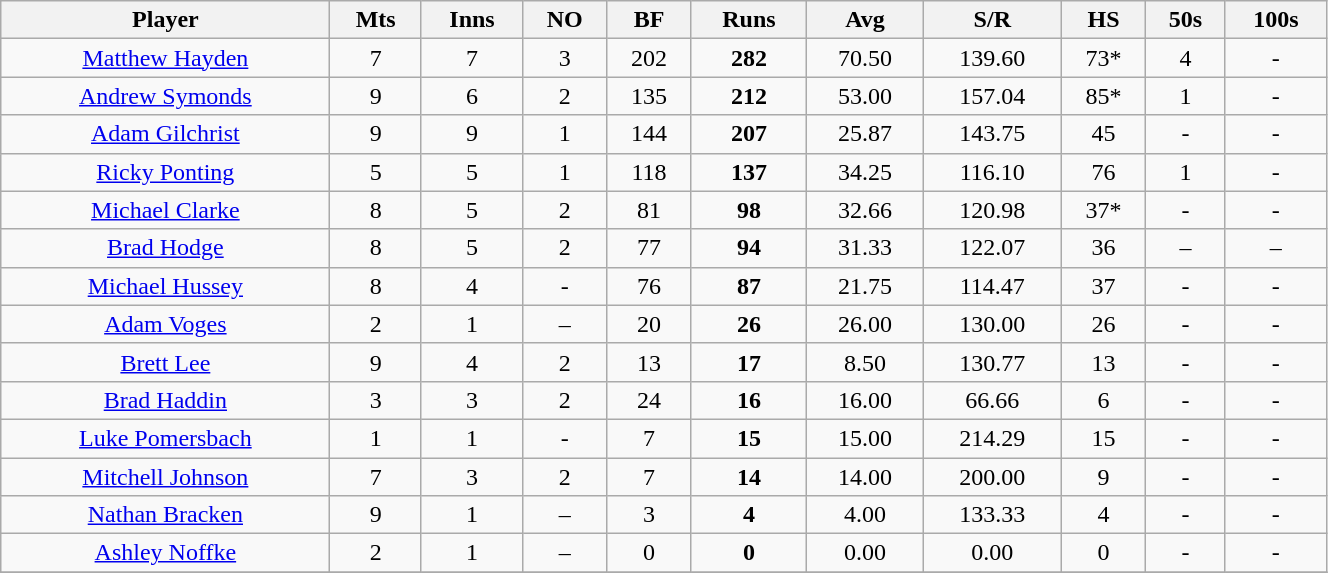<table class="wikitable" width=70%>
<tr align=center>
<th>Player</th>
<th>Mts</th>
<th>Inns</th>
<th>NO</th>
<th>BF</th>
<th>Runs</th>
<th>Avg</th>
<th>S/R</th>
<th>HS</th>
<th>50s</th>
<th>100s</th>
</tr>
<tr align=center>
<td><a href='#'>Matthew Hayden</a></td>
<td>7</td>
<td>7</td>
<td>3</td>
<td>202</td>
<td><strong>282</strong></td>
<td>70.50</td>
<td>139.60</td>
<td>73*</td>
<td>4</td>
<td>-</td>
</tr>
<tr align=center>
<td><a href='#'>Andrew Symonds</a></td>
<td>9</td>
<td>6</td>
<td>2</td>
<td>135</td>
<td><strong>212</strong></td>
<td>53.00</td>
<td>157.04</td>
<td>85*</td>
<td>1</td>
<td>-</td>
</tr>
<tr align=center>
<td><a href='#'>Adam Gilchrist</a></td>
<td>9</td>
<td>9</td>
<td>1</td>
<td>144</td>
<td><strong>207</strong></td>
<td>25.87</td>
<td>143.75</td>
<td>45</td>
<td>-</td>
<td>-</td>
</tr>
<tr align=center>
<td><a href='#'>Ricky Ponting</a></td>
<td>5</td>
<td>5</td>
<td>1</td>
<td>118</td>
<td><strong>137</strong></td>
<td>34.25</td>
<td>116.10</td>
<td>76</td>
<td>1</td>
<td>-</td>
</tr>
<tr align=center>
<td><a href='#'>Michael Clarke</a></td>
<td>8</td>
<td>5</td>
<td>2</td>
<td>81</td>
<td><strong>98</strong></td>
<td>32.66</td>
<td>120.98</td>
<td>37*</td>
<td>-</td>
<td>-</td>
</tr>
<tr align=center>
<td><a href='#'>Brad Hodge</a></td>
<td>8</td>
<td>5</td>
<td>2</td>
<td>77</td>
<td><strong>94</strong></td>
<td>31.33</td>
<td>122.07</td>
<td>36</td>
<td>–</td>
<td>–</td>
</tr>
<tr align=center>
<td><a href='#'>Michael Hussey</a></td>
<td>8</td>
<td>4</td>
<td>-</td>
<td>76</td>
<td><strong>87</strong></td>
<td>21.75</td>
<td>114.47</td>
<td>37</td>
<td>-</td>
<td>-</td>
</tr>
<tr align=center>
<td><a href='#'>Adam Voges</a></td>
<td>2</td>
<td>1</td>
<td>–</td>
<td>20</td>
<td><strong>26</strong></td>
<td>26.00</td>
<td>130.00</td>
<td>26</td>
<td>-</td>
<td>-</td>
</tr>
<tr align=center>
<td><a href='#'>Brett Lee</a></td>
<td>9</td>
<td>4</td>
<td>2</td>
<td>13</td>
<td><strong>17</strong></td>
<td>8.50</td>
<td>130.77</td>
<td>13</td>
<td>-</td>
<td>-</td>
</tr>
<tr align=center>
<td><a href='#'>Brad Haddin</a></td>
<td>3</td>
<td>3</td>
<td>2</td>
<td>24</td>
<td><strong>16</strong></td>
<td>16.00</td>
<td>66.66</td>
<td>6</td>
<td>-</td>
<td>-</td>
</tr>
<tr align=center>
<td><a href='#'>Luke Pomersbach</a></td>
<td>1</td>
<td>1</td>
<td>-</td>
<td>7</td>
<td><strong>15</strong></td>
<td>15.00</td>
<td>214.29</td>
<td>15</td>
<td>-</td>
<td>-</td>
</tr>
<tr align=center>
<td><a href='#'>Mitchell Johnson</a></td>
<td>7</td>
<td>3</td>
<td>2</td>
<td>7</td>
<td><strong>14</strong></td>
<td>14.00</td>
<td>200.00</td>
<td>9</td>
<td>-</td>
<td>-</td>
</tr>
<tr align=center>
<td><a href='#'>Nathan Bracken</a></td>
<td>9</td>
<td>1</td>
<td>–</td>
<td>3</td>
<td><strong>4</strong></td>
<td>4.00</td>
<td>133.33</td>
<td>4</td>
<td>-</td>
<td>-</td>
</tr>
<tr align=center>
<td><a href='#'>Ashley Noffke</a></td>
<td>2</td>
<td>1</td>
<td>–</td>
<td>0</td>
<td><strong>0</strong></td>
<td>0.00</td>
<td>0.00</td>
<td>0</td>
<td>-</td>
<td>-</td>
</tr>
<tr align=center>
</tr>
</table>
